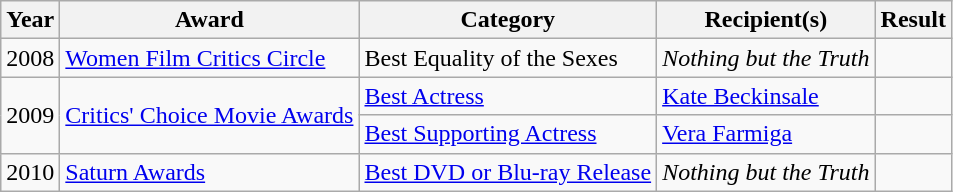<table class="wikitable sortable">
<tr>
<th>Year</th>
<th>Award</th>
<th>Category</th>
<th>Recipient(s)</th>
<th>Result</th>
</tr>
<tr>
<td>2008</td>
<td><a href='#'>Women Film Critics Circle</a></td>
<td>Best Equality of the Sexes</td>
<td><em>Nothing but the Truth</em></td>
<td></td>
</tr>
<tr>
<td rowspan="2">2009</td>
<td rowspan="2"><a href='#'>Critics' Choice Movie Awards</a></td>
<td><a href='#'>Best Actress</a></td>
<td><a href='#'>Kate Beckinsale</a></td>
<td></td>
</tr>
<tr>
<td><a href='#'>Best Supporting Actress</a></td>
<td><a href='#'>Vera Farmiga</a></td>
<td></td>
</tr>
<tr>
<td>2010</td>
<td><a href='#'>Saturn Awards</a></td>
<td><a href='#'>Best DVD or Blu-ray Release</a></td>
<td><em>Nothing but the Truth</em></td>
<td></td>
</tr>
</table>
